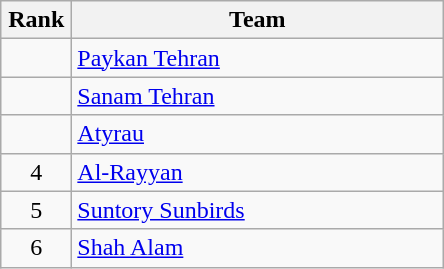<table class="wikitable" style="text-align: center;">
<tr>
<th width=40>Rank</th>
<th width=240>Team</th>
</tr>
<tr>
<td></td>
<td align="left"> <a href='#'>Paykan Tehran</a></td>
</tr>
<tr>
<td></td>
<td align="left"> <a href='#'>Sanam Tehran</a></td>
</tr>
<tr>
<td></td>
<td align="left"> <a href='#'>Atyrau</a></td>
</tr>
<tr>
<td>4</td>
<td align="left"> <a href='#'>Al-Rayyan</a></td>
</tr>
<tr>
<td>5</td>
<td align="left"> <a href='#'>Suntory Sunbirds</a></td>
</tr>
<tr>
<td>6</td>
<td align="left"> <a href='#'>Shah Alam</a></td>
</tr>
</table>
